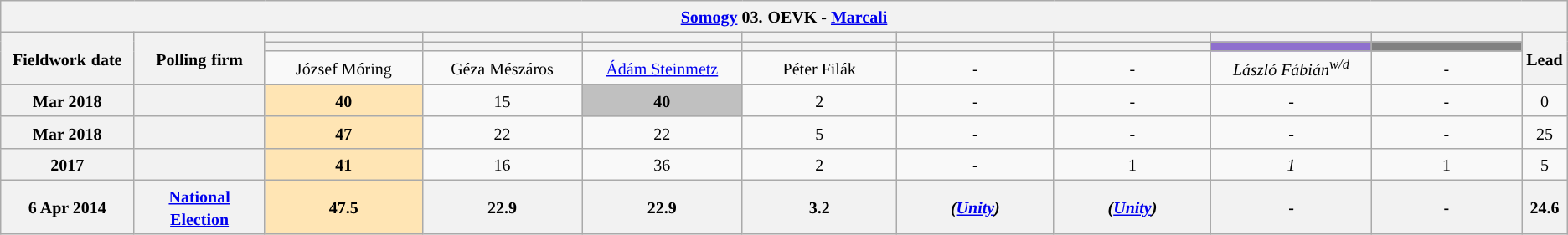<table class="wikitable mw-collapsible mw-collapsed" style="text-align:center">
<tr>
<th colspan="11" style="width: 980pt;"><small><a href='#'>Somogy</a> 03.</small> <small>OEVK - <a href='#'>Marcali</a></small></th>
</tr>
<tr>
<th rowspan="3" style="width: 80pt;"><small>Fieldwork</small> <small>date</small></th>
<th rowspan="3" style="width: 80pt;"><strong><small>Polling</small> <small>firm</small></strong></th>
<th style="width: 100pt;"><small></small></th>
<th style="width: 100pt;"><small> </small></th>
<th style="width: 100pt;"></th>
<th style="width: 100pt;"></th>
<th style="width: 100pt;"></th>
<th style="width: 100pt;"></th>
<th style="width: 100pt;"></th>
<th style="width: 100pt;"></th>
<th rowspan="3" style="width: 20pt;"><small>Lead</small></th>
</tr>
<tr>
<th style="color:inherit;background:"></th>
<th style="color:inherit;background:"></th>
<th style="color:inherit;background:"></th>
<th style="color:inherit;background:"></th>
<th style="color:inherit;background:"></th>
<th style="color:inherit;background:"></th>
<th style="color:inherit;background:#8E6FCE;"></th>
<th style="color:inherit;background:#808080;"></th>
</tr>
<tr>
<td><small>József Móring</small></td>
<td><small>Géza Mészáros</small></td>
<td><a href='#'><small>Ádám Steinmetz</small></a></td>
<td><small>Péter Filák</small></td>
<td><small>-</small></td>
<td><small>-</small></td>
<td><em><small>László Fábián<sup>w/d</sup></small></em></td>
<td><small>-</small></td>
</tr>
<tr>
<th><small>Mar 2018</small></th>
<th></th>
<td style="background:#FFE5B4"><small><strong>40</strong></small></td>
<td><small>15</small></td>
<td style="background:#C0C0C0"><small><strong>40</strong></small></td>
<td><small>2</small></td>
<td><small>-</small></td>
<td><small>-</small></td>
<td><em><small>-</small></em></td>
<td><small>-</small></td>
<td><small>0</small></td>
</tr>
<tr>
<th><small>Mar 2018</small></th>
<th><small></small></th>
<td style="background:#FFE5B4"><small><strong>47</strong></small></td>
<td><small>22</small></td>
<td><small>22</small></td>
<td><small>5</small></td>
<td><small>-</small></td>
<td><small>-</small></td>
<td><em><small>-</small></em></td>
<td><small>-</small></td>
<td style="background:"><small>25</small></td>
</tr>
<tr>
<th><small>2017</small></th>
<th><small></small></th>
<td style="background:#FFE5B4"><small><strong>41</strong></small></td>
<td><small>16</small></td>
<td><small>36</small></td>
<td><small>2</small></td>
<td><small>-</small></td>
<td><small>1</small></td>
<td><em><small>1</small></em></td>
<td><small>1</small></td>
<td style="background:"><small>5</small></td>
</tr>
<tr>
<th><small>6 Apr 2014</small></th>
<th><a href='#'><small>National Election</small></a></th>
<th style="background:#FFE5B4"><small>47.5</small></th>
<th><small>22.9</small></th>
<th><small>22.9</small></th>
<th><small>3.2</small></th>
<th><small><em>(<a href='#'>Unity</a>)</em></small></th>
<th><small><em>(<a href='#'>Unity</a>)</em></small></th>
<th><small>-</small></th>
<th><small>-</small></th>
<th style="background:"><small>24.6</small></th>
</tr>
</table>
